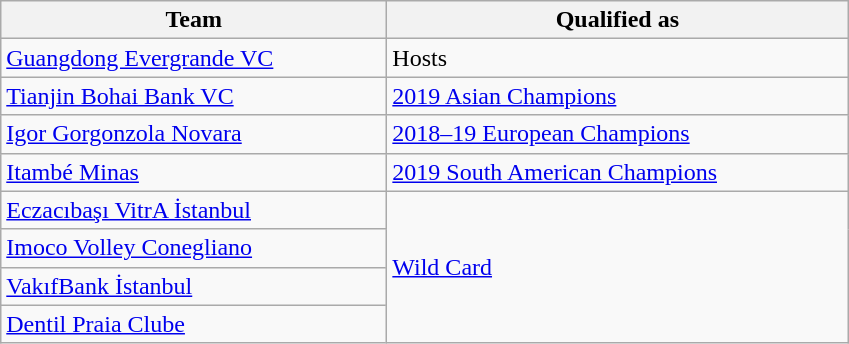<table class="wikitable">
<tr>
<th width=250>Team</th>
<th width=300>Qualified as</th>
</tr>
<tr>
<td> <a href='#'>Guangdong Evergrande VC</a></td>
<td>Hosts</td>
</tr>
<tr>
<td> <a href='#'>Tianjin Bohai Bank VC</a></td>
<td><a href='#'>2019 Asian Champions</a></td>
</tr>
<tr>
<td> <a href='#'>Igor Gorgonzola Novara</a></td>
<td><a href='#'>2018–19 European Champions</a></td>
</tr>
<tr>
<td> <a href='#'>Itambé Minas</a></td>
<td><a href='#'>2019 South American Champions</a></td>
</tr>
<tr>
<td> <a href='#'>Eczacıbaşı VitrA İstanbul</a></td>
<td rowspan=4><a href='#'>Wild Card</a></td>
</tr>
<tr>
<td> <a href='#'>Imoco Volley Conegliano</a></td>
</tr>
<tr>
<td> <a href='#'>VakıfBank İstanbul</a></td>
</tr>
<tr>
<td> <a href='#'>Dentil Praia Clube</a></td>
</tr>
</table>
